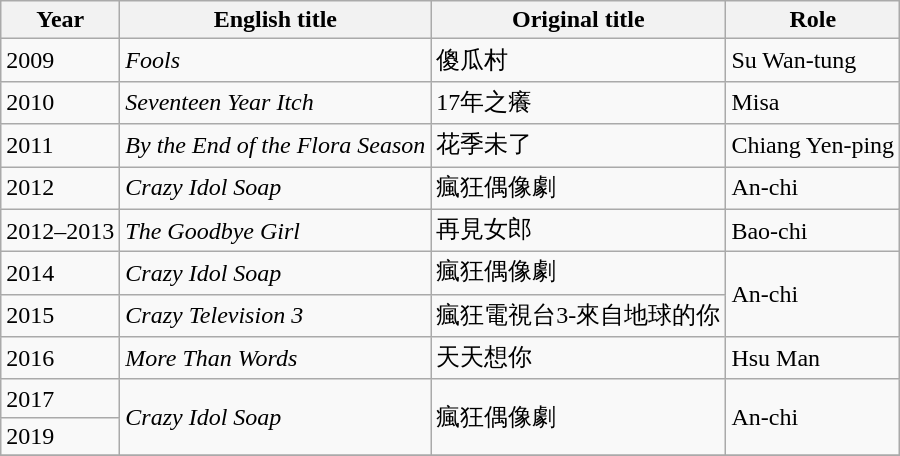<table class="wikitable sortable">
<tr>
<th>Year</th>
<th>English title</th>
<th>Original title</th>
<th>Role</th>
</tr>
<tr>
<td>2009</td>
<td><em>Fools</em></td>
<td>傻瓜村</td>
<td>Su Wan-tung</td>
</tr>
<tr>
<td>2010</td>
<td><em>Seventeen Year Itch</em></td>
<td>17年之癢</td>
<td>Misa</td>
</tr>
<tr>
<td>2011</td>
<td><em>By the End of the Flora Season</em></td>
<td>花季未了</td>
<td>Chiang Yen-ping</td>
</tr>
<tr>
<td rowspan="2">2012</td>
<td><em>Crazy Idol Soap</em></td>
<td>瘋狂偶像劇</td>
<td>An-chi</td>
</tr>
<tr>
<td rowspan="2"><em>The Goodbye Girl</em></td>
<td rowspan="2">再見女郎</td>
<td rowspan="2">Bao-chi</td>
</tr>
<tr>
<td>2012–2013</td>
</tr>
<tr>
<td>2014</td>
<td><em>Crazy Idol Soap</em></td>
<td>瘋狂偶像劇</td>
<td rowspan="2">An-chi</td>
</tr>
<tr>
<td>2015</td>
<td><em>Crazy Television 3</em></td>
<td>瘋狂電視台3-來自地球的你</td>
</tr>
<tr>
<td>2016</td>
<td><em>More Than Words</em></td>
<td>天天想你</td>
<td>Hsu Man</td>
</tr>
<tr>
<td>2017</td>
<td rowspan="2"><em>Crazy Idol Soap</em></td>
<td rowspan="2">瘋狂偶像劇</td>
<td rowspan="2">An-chi</td>
</tr>
<tr>
<td>2019</td>
</tr>
<tr>
</tr>
</table>
